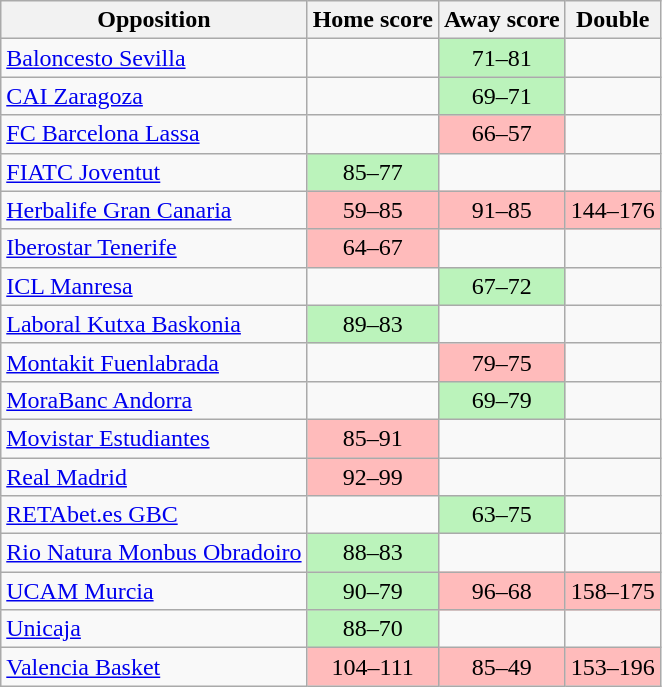<table class="wikitable" style="text-align: center">
<tr>
<th>Opposition</th>
<th>Home score</th>
<th>Away score</th>
<th>Double</th>
</tr>
<tr>
<td align="left"><a href='#'>Baloncesto Sevilla</a></td>
<td bgcolor=></td>
<td bgcolor=#BBF3BB>71–81</td>
<td bgcolor=></td>
</tr>
<tr>
<td align="left"><a href='#'>CAI Zaragoza</a></td>
<td bgcolor=></td>
<td bgcolor=#BBF3BB>69–71</td>
<td bgcolor=></td>
</tr>
<tr>
<td align="left"><a href='#'>FC Barcelona Lassa</a></td>
<td bgcolor=></td>
<td bgcolor=#FFBBBB>66–57</td>
<td bgcolor=></td>
</tr>
<tr>
<td align="left"><a href='#'>FIATC Joventut</a></td>
<td bgcolor=#BBF3BB>85–77</td>
<td bgcolor=></td>
<td bgcolor=></td>
</tr>
<tr>
<td align="left"><a href='#'>Herbalife Gran Canaria</a></td>
<td bgcolor=#FFBBBB>59–85</td>
<td bgcolor=#FFBBBB>91–85</td>
<td bgcolor=#FFBBBB>144–176</td>
</tr>
<tr>
<td align="left"><a href='#'>Iberostar Tenerife</a></td>
<td bgcolor=#FFBBBB>64–67</td>
<td bgcolor=></td>
<td bgcolor=></td>
</tr>
<tr>
<td align="left"><a href='#'>ICL Manresa</a></td>
<td bgcolor=></td>
<td bgcolor=#BBF3BB>67–72</td>
<td bgcolor=></td>
</tr>
<tr>
<td align="left"><a href='#'>Laboral Kutxa Baskonia</a></td>
<td bgcolor=#BBF3BB>89–83</td>
<td bgcolor=></td>
<td bgcolor=></td>
</tr>
<tr>
<td align="left"><a href='#'>Montakit Fuenlabrada</a></td>
<td bgcolor=></td>
<td bgcolor=#FFBBBB>79–75</td>
<td bgcolor=></td>
</tr>
<tr>
<td align="left"><a href='#'>MoraBanc Andorra</a></td>
<td bgcolor=></td>
<td bgcolor=#BBF3BB>69–79</td>
<td bgcolor=></td>
</tr>
<tr>
<td align="left"><a href='#'>Movistar Estudiantes</a></td>
<td bgcolor=#FFBBBB>85–91</td>
<td bgcolor=></td>
<td bgcolor=></td>
</tr>
<tr>
<td align="left"><a href='#'>Real Madrid</a></td>
<td bgcolor=#FFBBBB>92–99</td>
<td bgcolor=></td>
<td bgcolor=></td>
</tr>
<tr>
<td align="left"><a href='#'>RETAbet.es GBC</a></td>
<td bgcolor=></td>
<td bgcolor=#BBF3BB>63–75</td>
<td bgcolor=></td>
</tr>
<tr>
<td align="left"><a href='#'>Rio Natura Monbus Obradoiro</a></td>
<td bgcolor=#BBF3BB>88–83</td>
<td bgcolor=></td>
<td bgcolor=></td>
</tr>
<tr>
<td align="left"><a href='#'>UCAM Murcia</a></td>
<td bgcolor=#BBF3BB>90–79</td>
<td bgcolor=#FFBBBB>96–68</td>
<td bgcolor=#FFBBBB>158–175</td>
</tr>
<tr>
<td align="left"><a href='#'>Unicaja</a></td>
<td bgcolor=#BBF3BB>88–70</td>
<td bgcolor=></td>
<td bgcolor=></td>
</tr>
<tr>
<td align="left"><a href='#'>Valencia Basket</a></td>
<td bgcolor=#FFBBBB>104–111</td>
<td bgcolor=#FFBBBB>85–49</td>
<td bgcolor=#FFBBBB>153–196</td>
</tr>
</table>
